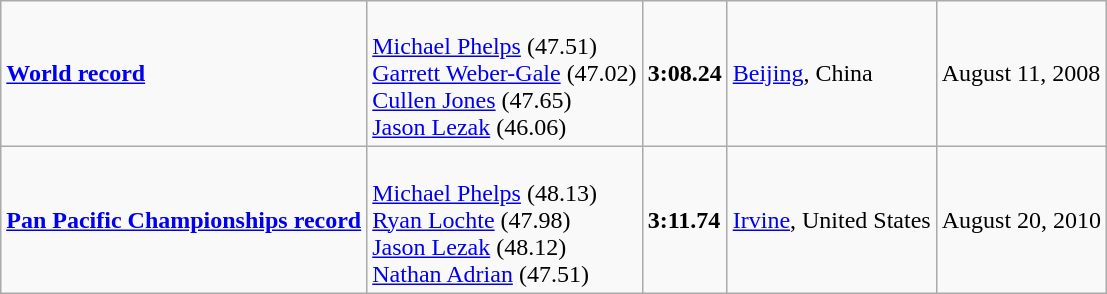<table class="wikitable">
<tr>
<td><strong><a href='#'>World record</a></strong></td>
<td><br><a href='#'>Michael Phelps</a> (47.51)<br><a href='#'>Garrett Weber-Gale</a> (47.02)<br><a href='#'>Cullen Jones</a> (47.65)<br><a href='#'>Jason Lezak</a> (46.06)</td>
<td><strong>3:08.24</strong></td>
<td><a href='#'>Beijing</a>, China</td>
<td>August 11, 2008</td>
</tr>
<tr>
<td><strong><a href='#'>Pan Pacific Championships record</a></strong></td>
<td><br><a href='#'>Michael Phelps</a> (48.13)<br><a href='#'>Ryan Lochte</a> (47.98)<br><a href='#'>Jason Lezak</a> (48.12)<br><a href='#'>Nathan Adrian</a> (47.51)</td>
<td><strong>3:11.74</strong></td>
<td><a href='#'>Irvine</a>, United States</td>
<td>August 20, 2010</td>
</tr>
</table>
